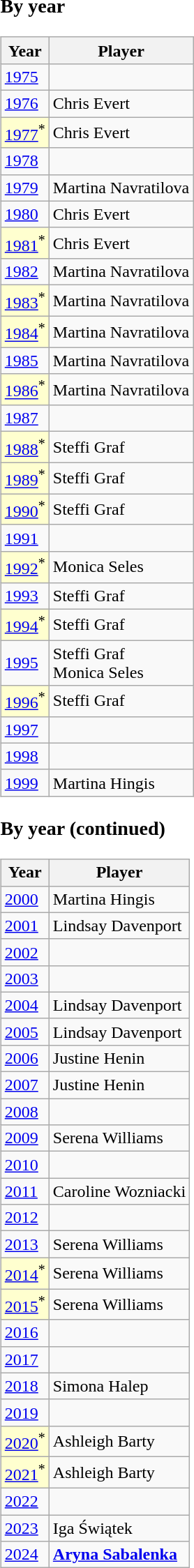<table>
<tr style="vertical-align:top">
<td><br><h3>By year</h3><table class="wikitable nowrap">
<tr>
<th scope="col">Year</th>
<th style="width:145" scope="col">Player</th>
</tr>
<tr>
<td><a href='#'>1975</a></td>
<td></td>
</tr>
<tr>
<td><a href='#'>1976</a></td>
<td> Chris Evert </td>
</tr>
<tr>
<td style="text-align:center; background:#ffffcf"><a href='#'>1977</a><sup>*</sup></td>
<td> Chris Evert </td>
</tr>
<tr>
<td><a href='#'>1978</a></td>
<td></td>
</tr>
<tr>
<td><a href='#'>1979</a></td>
<td> Martina Navratilova </td>
</tr>
<tr>
<td><a href='#'>1980</a></td>
<td> Chris Evert </td>
</tr>
<tr>
<td style="text-align:center; background:#ffffcf"><a href='#'>1981</a><sup>*</sup></td>
<td> Chris Evert </td>
</tr>
<tr>
<td><a href='#'>1982</a></td>
<td> Martina Navratilova </td>
</tr>
<tr>
<td style="text-align:center; background:#ffffcf"><a href='#'>1983</a><sup>*</sup></td>
<td> Martina Navratilova </td>
</tr>
<tr>
<td style="text-align:center; background:#ffffcf"><a href='#'>1984</a><sup>*</sup></td>
<td> Martina Navratilova </td>
</tr>
<tr>
<td><a href='#'>1985</a></td>
<td> Martina Navratilova </td>
</tr>
<tr>
<td style="text-align:center; background:#ffffcf"><a href='#'>1986</a><sup>*</sup></td>
<td> Martina Navratilova </td>
</tr>
<tr>
<td><a href='#'>1987</a></td>
<td></td>
</tr>
<tr>
<td style="text-align:center; background:#ffffcf"><a href='#'>1988</a><sup>*</sup></td>
<td> Steffi Graf </td>
</tr>
<tr>
<td style="text-align:center; background:#ffffcf"><a href='#'>1989</a><sup>*</sup></td>
<td> Steffi Graf </td>
</tr>
<tr>
<td style="text-align:center; background:#ffffcf"><a href='#'>1990</a><sup>*</sup></td>
<td> Steffi Graf </td>
</tr>
<tr>
<td><a href='#'>1991</a></td>
<td></td>
</tr>
<tr>
<td style="text-align:center; background:#ffffcf"><a href='#'>1992</a><sup>*</sup></td>
<td> Monica Seles </td>
</tr>
<tr>
<td><a href='#'>1993</a></td>
<td> Steffi Graf </td>
</tr>
<tr>
<td style="text-align:center; background:#ffffcf"><a href='#'>1994</a><sup>*</sup></td>
<td> Steffi Graf </td>
</tr>
<tr>
<td><a href='#'>1995</a></td>
<td> Steffi Graf  <br> Monica Seles </td>
</tr>
<tr>
<td style="text-align:center; background:#ffffcf"><a href='#'>1996</a><sup>*</sup></td>
<td> Steffi Graf </td>
</tr>
<tr>
<td><a href='#'>1997</a></td>
<td></td>
</tr>
<tr>
<td><a href='#'>1998</a></td>
<td></td>
</tr>
<tr>
<td><a href='#'>1999</a></td>
<td> Martina Hingis </td>
</tr>
</table>
<h3>By year (continued)</h3><table class="wikitable nowrap">
<tr>
<th scope="col">Year</th>
<th style="width:145">Player</th>
</tr>
<tr>
<td><a href='#'>2000</a></td>
<td> Martina Hingis </td>
</tr>
<tr>
<td><a href='#'>2001</a></td>
<td> Lindsay Davenport </td>
</tr>
<tr>
<td><a href='#'>2002</a></td>
<td></td>
</tr>
<tr>
<td><a href='#'>2003</a></td>
<td></td>
</tr>
<tr>
<td><a href='#'>2004</a></td>
<td> Lindsay Davenport </td>
</tr>
<tr>
<td><a href='#'>2005</a></td>
<td> Lindsay Davenport </td>
</tr>
<tr>
<td><a href='#'>2006</a></td>
<td> Justine Henin </td>
</tr>
<tr>
<td><a href='#'>2007</a></td>
<td> Justine Henin </td>
</tr>
<tr>
<td><a href='#'>2008</a></td>
<td></td>
</tr>
<tr>
<td><a href='#'>2009</a></td>
<td> Serena Williams </td>
</tr>
<tr>
<td><a href='#'>2010</a></td>
<td></td>
</tr>
<tr>
<td><a href='#'>2011</a></td>
<td> Caroline Wozniacki </td>
</tr>
<tr>
<td><a href='#'>2012</a></td>
<td></td>
</tr>
<tr>
<td><a href='#'>2013</a></td>
<td> Serena Williams </td>
</tr>
<tr>
<td style="text-align:center; background:#ffffcf"><a href='#'>2014</a><sup>*</sup></td>
<td> Serena Williams </td>
</tr>
<tr>
<td style="text-align:center; background:#ffffcf"><a href='#'>2015</a><sup>*</sup></td>
<td> Serena Williams </td>
</tr>
<tr>
<td><a href='#'>2016</a></td>
<td></td>
</tr>
<tr>
<td><a href='#'>2017</a></td>
<td></td>
</tr>
<tr>
<td><a href='#'>2018</a></td>
<td> Simona Halep </td>
</tr>
<tr>
<td><a href='#'>2019</a></td>
<td></td>
</tr>
<tr>
<td style="text-align:center; background:#ffffcf"><a href='#'>2020</a><sup>*</sup></td>
<td> Ashleigh Barty </td>
</tr>
<tr>
<td style="text-align:center; background:#ffffcf"><a href='#'>2021</a><sup>*</sup></td>
<td> Ashleigh Barty </td>
</tr>
<tr>
<td><a href='#'>2022</a></td>
<td></td>
</tr>
<tr>
<td><a href='#'>2023</a></td>
<td> Iga Świątek </td>
</tr>
<tr>
<td><a href='#'>2024</a></td>
<td> <strong><a href='#'>Aryna Sabalenka</a></strong></td>
</tr>
</table>
</td>
</tr>
</table>
